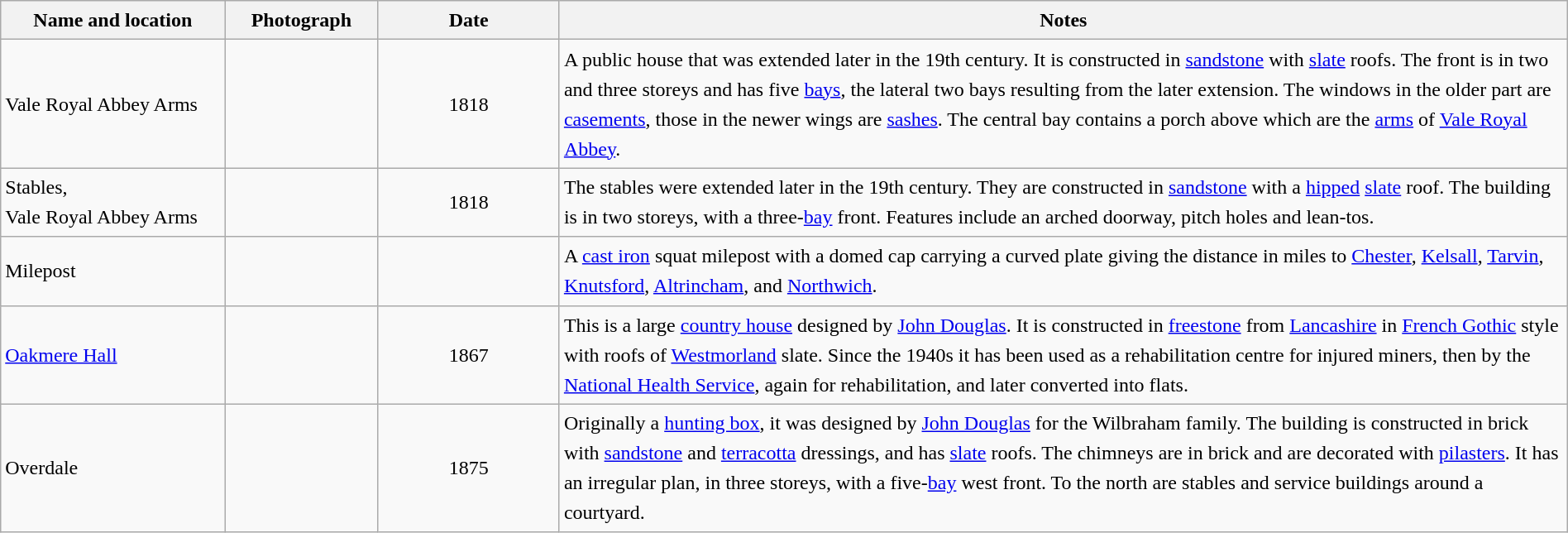<table class="wikitable sortable plainrowheaders" style="width:100%;border:0px;text-align:left;line-height:150%;">
<tr>
<th scope="col"  style="width:150px">Name and location</th>
<th scope="col"  style="width:100px" class="unsortable">Photograph</th>
<th scope="col"  style="width:120px">Date</th>
<th scope="col"  style="width:700px" class="unsortable">Notes</th>
</tr>
<tr>
<td>Vale Royal Abbey Arms<br><small></small></td>
<td></td>
<td align="center">1818</td>
<td>A public house that was extended later in the 19th century.  It is constructed in <a href='#'>sandstone</a> with <a href='#'>slate</a> roofs.  The front is in two and three storeys and has five <a href='#'>bays</a>, the lateral two bays resulting from the later extension.  The windows in the older part are <a href='#'>casements</a>, those in the newer wings are <a href='#'>sashes</a>.  The central bay contains a porch above which are the <a href='#'>arms</a> of <a href='#'>Vale Royal Abbey</a>.</td>
</tr>
<tr>
<td>Stables,<br>Vale Royal Abbey Arms<br><small></small></td>
<td></td>
<td align="center">1818</td>
<td>The stables were extended later in the 19th century.  They are constructed in <a href='#'>sandstone</a> with a <a href='#'>hipped</a> <a href='#'>slate</a> roof.  The building is in two storeys, with a three-<a href='#'>bay</a> front. Features include an arched doorway, pitch holes and lean-tos.</td>
</tr>
<tr>
<td>Milepost<br><small></small></td>
<td></td>
<td align="center"></td>
<td>A <a href='#'>cast iron</a> squat milepost with a domed cap carrying a curved plate giving the distance in miles to <a href='#'>Chester</a>, <a href='#'>Kelsall</a>, <a href='#'>Tarvin</a>, <a href='#'>Knutsford</a>, <a href='#'>Altrincham</a>, and <a href='#'>Northwich</a>.</td>
</tr>
<tr>
<td><a href='#'>Oakmere Hall</a><br><small></small></td>
<td></td>
<td align="center">1867</td>
<td>This is a large <a href='#'>country house</a> designed by <a href='#'>John Douglas</a>.  It is constructed in <a href='#'>freestone</a> from <a href='#'>Lancashire</a> in <a href='#'>French Gothic</a> style with roofs of <a href='#'>Westmorland</a> slate.  Since the 1940s it has been used as a rehabilitation centre for injured miners, then by the <a href='#'>National Health Service</a>, again for rehabilitation, and later converted into flats.</td>
</tr>
<tr>
<td>Overdale<br><small></small></td>
<td></td>
<td align="center">1875</td>
<td>Originally a <a href='#'>hunting box</a>, it was designed by <a href='#'>John Douglas</a> for the Wilbraham family.  The building is constructed in brick with <a href='#'>sandstone</a> and <a href='#'>terracotta</a> dressings, and has <a href='#'>slate</a> roofs.  The chimneys are in brick and are decorated with <a href='#'>pilasters</a>.  It has an irregular plan, in three storeys, with a five-<a href='#'>bay</a> west front.  To the north are stables and service buildings around a courtyard.</td>
</tr>
<tr>
</tr>
</table>
